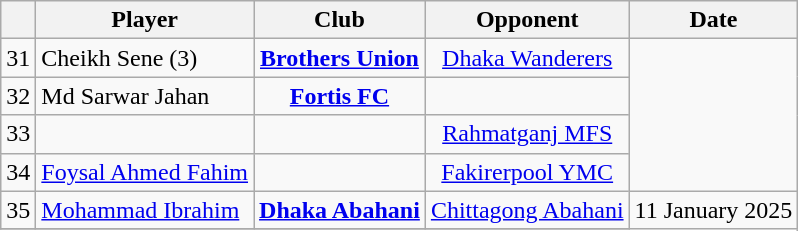<table class="wikitable" style="text-align:center">
<tr>
<th></th>
<th>Player</th>
<th>Club</th>
<th>Opponent</th>
<th>Date</th>
</tr>
<tr>
<td>31</td>
<td align="left"> Cheikh Sene (3)</td>
<td><strong><a href='#'>Brothers Union</a></strong></td>
<td><a href='#'>Dhaka Wanderers</a></td>
<td rowspan="4"></td>
</tr>
<tr>
<td>32</td>
<td align="left"> Md Sarwar Jahan</td>
<td><strong><a href='#'>Fortis FC</a></strong></td>
<td></td>
</tr>
<tr>
<td>33</td>
<td align="left"></td>
<td></td>
<td><a href='#'>Rahmatganj MFS</a></td>
</tr>
<tr>
<td>34</td>
<td align="left"> <a href='#'>Foysal Ahmed Fahim</a></td>
<td></td>
<td><a href='#'>Fakirerpool YMC</a></td>
</tr>
<tr>
<td>35</td>
<td align="left"> <a href='#'>Mohammad Ibrahim</a></td>
<td><strong><a href='#'>Dhaka Abahani</a></strong></td>
<td><a href='#'>Chittagong Abahani</a></td>
<td rowspan="3">11 January 2025</td>
</tr>
<tr>
</tr>
</table>
